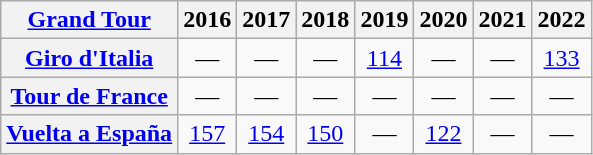<table class="wikitable plainrowheaders">
<tr>
<th scope="col"><a href='#'>Grand Tour</a></th>
<th scope="col">2016</th>
<th scope="col">2017</th>
<th scope="col">2018</th>
<th scope="col">2019</th>
<th scope="col">2020</th>
<th scope="col">2021</th>
<th scope="col">2022</th>
</tr>
<tr style="text-align:center;">
<th scope="row"> <a href='#'>Giro d'Italia</a></th>
<td>—</td>
<td>—</td>
<td>—</td>
<td style="text-align:center;"><a href='#'>114</a></td>
<td>—</td>
<td>—</td>
<td style="text-align:center;"><a href='#'>133</a></td>
</tr>
<tr style="text-align:center;">
<th scope="row"> <a href='#'>Tour de France</a></th>
<td>—</td>
<td>—</td>
<td>—</td>
<td>—</td>
<td>—</td>
<td>—</td>
<td>—</td>
</tr>
<tr style="text-align:center;">
<th scope="row"> <a href='#'>Vuelta a España</a></th>
<td style="text-align:center;"><a href='#'>157</a></td>
<td style="text-align:center;"><a href='#'>154</a></td>
<td style="text-align:center;"><a href='#'>150</a></td>
<td>—</td>
<td style="text-align:center;"><a href='#'>122</a></td>
<td>—</td>
<td>—</td>
</tr>
</table>
